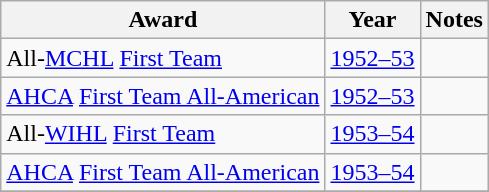<table class="wikitable">
<tr>
<th>Award</th>
<th>Year</th>
<th>Notes</th>
</tr>
<tr>
<td>All-<a href='#'>MCHL</a> <a href='#'>First Team</a></td>
<td><a href='#'>1952–53</a></td>
<td></td>
</tr>
<tr>
<td><a href='#'>AHCA</a> <a href='#'>First Team All-American</a></td>
<td><a href='#'>1952–53</a></td>
<td></td>
</tr>
<tr>
<td>All-<a href='#'>WIHL</a> <a href='#'>First Team</a></td>
<td><a href='#'>1953–54</a></td>
<td></td>
</tr>
<tr>
<td><a href='#'>AHCA</a> <a href='#'>First Team All-American</a></td>
<td><a href='#'>1953–54</a></td>
<td></td>
</tr>
<tr>
</tr>
</table>
